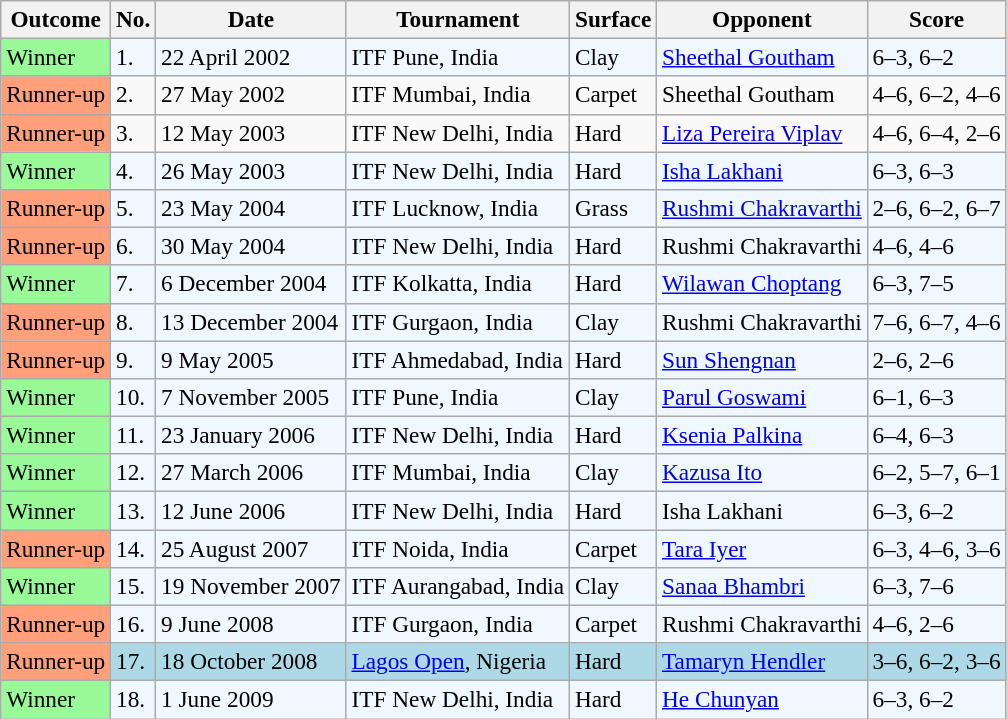<table class="sortable wikitable" style="font-size:97%;">
<tr>
<th>Outcome</th>
<th>No.</th>
<th>Date</th>
<th>Tournament</th>
<th>Surface</th>
<th>Opponent</th>
<th class=unsortable>Score</th>
</tr>
<tr style="background:#f0f8ff;">
<td bgcolor="98FB98">Winner</td>
<td>1.</td>
<td>22 April 2002</td>
<td>ITF Pune, India</td>
<td>Clay</td>
<td> <a href='#'>Sheethal Goutham</a></td>
<td>6–3, 6–2</td>
</tr>
<tr>
<td bgcolor="FFA07A">Runner-up</td>
<td>2.</td>
<td>27 May 2002</td>
<td>ITF Mumbai, India</td>
<td>Carpet</td>
<td> Sheethal Goutham</td>
<td>4–6, 6–2, 4–6</td>
</tr>
<tr>
<td bgcolor="FFA07A">Runner-up</td>
<td>3.</td>
<td>12 May 2003</td>
<td>ITF New Delhi, India</td>
<td>Hard</td>
<td> <a href='#'>Liza Pereira Viplav</a></td>
<td>4–6, 6–4, 2–6</td>
</tr>
<tr style="background:#f0f8ff;">
<td bgcolor="98FB98">Winner</td>
<td>4.</td>
<td>26 May 2003</td>
<td>ITF New Delhi, India</td>
<td>Hard</td>
<td> <a href='#'>Isha Lakhani</a></td>
<td>6–3, 6–3</td>
</tr>
<tr style="background:#f0f8ff;">
<td bgcolor="FFA07A">Runner-up</td>
<td>5.</td>
<td>23 May 2004</td>
<td>ITF Lucknow, India</td>
<td>Grass</td>
<td> <a href='#'>Rushmi Chakravarthi</a></td>
<td>2–6, 6–2, 6–7</td>
</tr>
<tr style="background:#f0f8ff;">
<td bgcolor="FFA07A">Runner-up</td>
<td>6.</td>
<td>30 May 2004</td>
<td>ITF New Delhi, India</td>
<td>Hard</td>
<td> Rushmi Chakravarthi</td>
<td>4–6, 4–6</td>
</tr>
<tr style="background:#f0f8ff;">
<td bgcolor="98FB98">Winner</td>
<td>7.</td>
<td>6 December 2004</td>
<td>ITF Kolkatta, India</td>
<td>Hard</td>
<td> <a href='#'>Wilawan Choptang</a></td>
<td>6–3, 7–5</td>
</tr>
<tr style="background:#f0f8ff;">
<td bgcolor="FFA07A">Runner-up</td>
<td>8.</td>
<td>13 December 2004</td>
<td>ITF Gurgaon, India</td>
<td>Clay</td>
<td> Rushmi Chakravarthi</td>
<td>7–6, 6–7, 4–6</td>
</tr>
<tr style="background:#f0f8ff;">
<td bgcolor="FFA07A">Runner-up</td>
<td>9.</td>
<td>9 May 2005</td>
<td>ITF Ahmedabad, India</td>
<td>Hard</td>
<td> <a href='#'>Sun Shengnan</a></td>
<td>2–6, 2–6</td>
</tr>
<tr style="background:#f0f8ff;">
<td bgcolor="98FB98">Winner</td>
<td>10.</td>
<td>7 November 2005</td>
<td>ITF Pune, India</td>
<td>Clay</td>
<td> <a href='#'>Parul Goswami</a></td>
<td>6–1, 6–3</td>
</tr>
<tr style="background:#f0f8ff;">
<td bgcolor="98FB98">Winner</td>
<td>11.</td>
<td>23 January 2006</td>
<td>ITF New Delhi, India</td>
<td>Hard</td>
<td> <a href='#'>Ksenia Palkina</a></td>
<td>6–4, 6–3</td>
</tr>
<tr style="background:#f0f8ff;">
<td bgcolor="98FB98">Winner</td>
<td>12.</td>
<td>27 March 2006</td>
<td>ITF Mumbai, India</td>
<td>Clay</td>
<td> <a href='#'>Kazusa Ito</a></td>
<td>6–2, 5–7, 6–1</td>
</tr>
<tr style="background:#f0f8ff;">
<td bgcolor="98FB98">Winner</td>
<td>13.</td>
<td>12 June 2006</td>
<td>ITF New Delhi, India</td>
<td>Hard</td>
<td> Isha Lakhani</td>
<td>6–3, 6–2</td>
</tr>
<tr style="background:#f0f8ff;">
<td bgcolor="FFA07A">Runner-up</td>
<td>14.</td>
<td>25 August 2007</td>
<td>ITF Noida, India</td>
<td>Carpet</td>
<td> <a href='#'>Tara Iyer</a></td>
<td>6–3, 4–6, 3–6</td>
</tr>
<tr style="background:#f0f8ff;">
<td bgcolor="98FB98">Winner</td>
<td>15.</td>
<td>19 November 2007</td>
<td>ITF Aurangabad, India</td>
<td>Clay</td>
<td> <a href='#'>Sanaa Bhambri</a></td>
<td>6–3, 7–6</td>
</tr>
<tr style="background:#f0f8ff;">
<td bgcolor="FFA07A">Runner-up</td>
<td>16.</td>
<td>9 June 2008</td>
<td>ITF Gurgaon, India</td>
<td>Carpet</td>
<td> Rushmi Chakravarthi</td>
<td>4–6, 2–6</td>
</tr>
<tr style="background:lightblue;">
<td bgcolor="FFA07A">Runner-up</td>
<td>17.</td>
<td>18 October 2008</td>
<td><a href='#'>Lagos Open</a>, Nigeria</td>
<td>Hard</td>
<td> <a href='#'>Tamaryn Hendler</a></td>
<td>3–6, 6–2, 3–6</td>
</tr>
<tr style="background:#f0f8ff;">
<td bgcolor="98FB98">Winner</td>
<td>18.</td>
<td>1 June 2009</td>
<td>ITF New Delhi, India</td>
<td>Hard</td>
<td> <a href='#'>He Chunyan</a></td>
<td>6–3, 6–2</td>
</tr>
</table>
